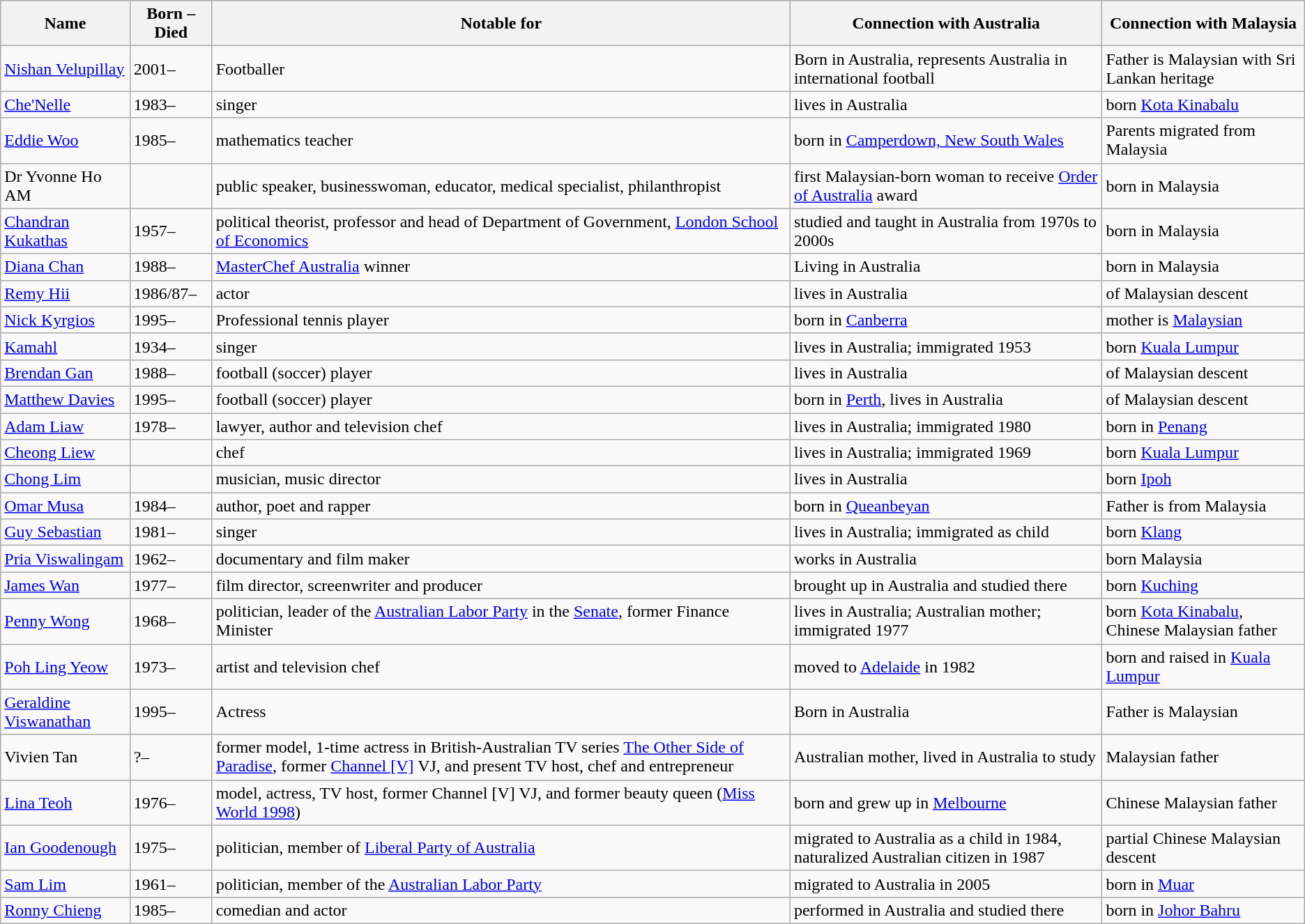<table class="wikitable">
<tr>
<th>Name</th>
<th>Born – Died</th>
<th>Notable for</th>
<th>Connection with Australia</th>
<th>Connection with Malaysia</th>
</tr>
<tr>
<td><a href='#'>Nishan Velupillay</a></td>
<td>2001–</td>
<td>Footballer</td>
<td>Born in Australia, represents Australia in international football</td>
<td>Father is Malaysian with Sri Lankan heritage</td>
</tr>
<tr>
<td><a href='#'>Che'Nelle</a></td>
<td>1983–</td>
<td>singer</td>
<td>lives in Australia</td>
<td>born <a href='#'>Kota Kinabalu</a></td>
</tr>
<tr>
<td><a href='#'>Eddie Woo</a></td>
<td>1985–</td>
<td>mathematics teacher</td>
<td>born in <a href='#'>Camperdown, New South Wales</a></td>
<td>Parents migrated from Malaysia</td>
</tr>
<tr>
<td>Dr Yvonne Ho AM</td>
<td></td>
<td>public speaker, businesswoman, educator, medical specialist, philanthropist</td>
<td>first Malaysian-born woman to receive <a href='#'>Order of Australia</a> award</td>
<td>born in Malaysia</td>
</tr>
<tr>
<td><a href='#'>Chandran Kukathas</a></td>
<td>1957–</td>
<td>political theorist, professor and head of Department of Government, <a href='#'>London School of Economics</a></td>
<td>studied and taught in Australia from 1970s to 2000s</td>
<td>born in Malaysia</td>
</tr>
<tr>
<td><a href='#'>Diana Chan</a></td>
<td>1988–</td>
<td><a href='#'>MasterChef Australia</a> winner</td>
<td>Living in Australia</td>
<td>born in Malaysia</td>
</tr>
<tr>
<td><a href='#'>Remy Hii</a></td>
<td>1986/87–</td>
<td>actor</td>
<td>lives in Australia</td>
<td>of Malaysian descent</td>
</tr>
<tr>
<td><a href='#'>Nick Kyrgios</a></td>
<td>1995–</td>
<td>Professional tennis player</td>
<td>born in <a href='#'>Canberra</a></td>
<td>mother is <a href='#'>Malaysian</a></td>
</tr>
<tr>
<td><a href='#'>Kamahl</a></td>
<td>1934–</td>
<td>singer</td>
<td>lives in Australia; immigrated 1953</td>
<td>born <a href='#'>Kuala Lumpur</a></td>
</tr>
<tr>
<td><a href='#'>Brendan Gan</a></td>
<td>1988–</td>
<td>football (soccer) player</td>
<td>lives in Australia</td>
<td>of Malaysian descent</td>
</tr>
<tr>
<td><a href='#'>Matthew Davies</a></td>
<td>1995–</td>
<td>football (soccer) player</td>
<td>born in <a href='#'>Perth</a>, lives in Australia</td>
<td>of Malaysian descent</td>
</tr>
<tr>
<td><a href='#'>Adam Liaw</a></td>
<td>1978–</td>
<td>lawyer, author and television chef</td>
<td>lives in Australia; immigrated 1980</td>
<td>born in <a href='#'>Penang</a></td>
</tr>
<tr>
<td><a href='#'>Cheong Liew</a></td>
<td></td>
<td>chef</td>
<td>lives in Australia; immigrated 1969</td>
<td>born <a href='#'>Kuala Lumpur</a></td>
</tr>
<tr>
<td><a href='#'>Chong Lim</a></td>
<td></td>
<td>musician, music director</td>
<td>lives in Australia</td>
<td>born <a href='#'>Ipoh</a></td>
</tr>
<tr>
<td><a href='#'>Omar Musa</a></td>
<td>1984–</td>
<td>author, poet and rapper</td>
<td>born in <a href='#'>Queanbeyan</a></td>
<td>Father is from Malaysia</td>
</tr>
<tr>
<td><a href='#'>Guy Sebastian</a></td>
<td>1981–</td>
<td>singer</td>
<td>lives in Australia; immigrated as child</td>
<td>born <a href='#'>Klang</a></td>
</tr>
<tr>
<td><a href='#'>Pria Viswalingam</a></td>
<td>1962–</td>
<td>documentary and film maker</td>
<td>works in Australia</td>
<td>born Malaysia</td>
</tr>
<tr>
<td><a href='#'>James Wan</a></td>
<td>1977–</td>
<td>film director, screenwriter and producer</td>
<td>brought up in Australia and studied there</td>
<td>born <a href='#'>Kuching</a></td>
</tr>
<tr>
<td><a href='#'>Penny Wong</a></td>
<td>1968–</td>
<td>politician, leader of the <a href='#'>Australian Labor Party</a> in the <a href='#'>Senate</a>, former Finance Minister</td>
<td>lives in Australia; Australian mother; immigrated 1977</td>
<td>born <a href='#'>Kota Kinabalu</a>, Chinese Malaysian father</td>
</tr>
<tr>
<td><a href='#'>Poh Ling Yeow</a></td>
<td>1973–</td>
<td>artist and television chef</td>
<td>moved to <a href='#'>Adelaide</a> in 1982</td>
<td>born and raised in <a href='#'>Kuala Lumpur</a></td>
</tr>
<tr>
<td><a href='#'>Geraldine Viswanathan</a></td>
<td>1995–</td>
<td>Actress</td>
<td>Born in Australia</td>
<td>Father is Malaysian</td>
</tr>
<tr>
<td>Vivien Tan</td>
<td>?–</td>
<td>former model, 1-time actress in British-Australian TV series <a href='#'>The Other Side of Paradise</a>, former <a href='#'>Channel [V]</a> VJ, and present TV host, chef and entrepreneur</td>
<td>Australian mother, lived in Australia to study</td>
<td>Malaysian father</td>
</tr>
<tr>
<td><a href='#'>Lina Teoh</a></td>
<td>1976–</td>
<td>model, actress, TV host, former Channel [V] VJ, and former beauty queen (<a href='#'>Miss World 1998</a>)</td>
<td>born and grew up in <a href='#'>Melbourne</a></td>
<td>Chinese Malaysian father</td>
</tr>
<tr>
<td><a href='#'>Ian Goodenough</a></td>
<td>1975–</td>
<td>politician, member of <a href='#'>Liberal Party of Australia</a></td>
<td>migrated to Australia as a child in 1984, naturalized Australian citizen in 1987</td>
<td>partial Chinese Malaysian descent</td>
</tr>
<tr>
<td><a href='#'>Sam Lim</a></td>
<td>1961–</td>
<td>politician, member of the <a href='#'>Australian Labor Party</a></td>
<td>migrated to Australia in 2005</td>
<td>born in <a href='#'>Muar</a></td>
</tr>
<tr>
<td><a href='#'>Ronny Chieng</a></td>
<td>1985–</td>
<td>comedian and actor</td>
<td>performed in Australia and studied there</td>
<td>born in <a href='#'>Johor Bahru</a></td>
</tr>
</table>
